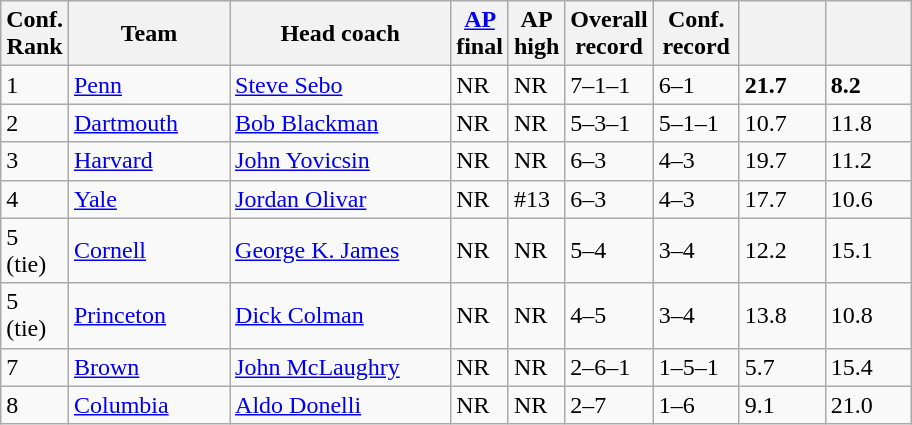<table class="sortable wikitable">
<tr>
<th width="25">Conf. Rank</th>
<th width="100">Team</th>
<th width="140">Head coach</th>
<th width="25"><a href='#'>AP</a> final</th>
<th width="25">AP high</th>
<th width="50">Overall record</th>
<th width="50">Conf. record</th>
<th width="50"></th>
<th width="50"></th>
</tr>
<tr align="left" bgcolor="">
<td>1</td>
<td><a href='#'>Penn</a></td>
<td><a href='#'>Steve Sebo</a></td>
<td>NR</td>
<td>NR</td>
<td>7–1–1</td>
<td>6–1</td>
<td><strong>21.7</strong></td>
<td><strong>8.2</strong></td>
</tr>
<tr align="left" bgcolor="">
<td>2</td>
<td><a href='#'>Dartmouth</a></td>
<td><a href='#'>Bob Blackman</a></td>
<td>NR</td>
<td>NR</td>
<td>5–3–1</td>
<td>5–1–1</td>
<td>10.7</td>
<td>11.8</td>
</tr>
<tr align="left" bgcolor="">
<td>3</td>
<td><a href='#'>Harvard</a></td>
<td><a href='#'>John Yovicsin</a></td>
<td>NR</td>
<td>NR</td>
<td>6–3</td>
<td>4–3</td>
<td>19.7</td>
<td>11.2</td>
</tr>
<tr align="left" bgcolor="">
<td>4</td>
<td><a href='#'>Yale</a></td>
<td><a href='#'>Jordan Olivar</a></td>
<td>NR</td>
<td>#13</td>
<td>6–3</td>
<td>4–3</td>
<td>17.7</td>
<td>10.6</td>
</tr>
<tr align="left" bgcolor="">
<td>5 (tie)</td>
<td><a href='#'>Cornell</a></td>
<td><a href='#'>George K. James</a></td>
<td>NR</td>
<td>NR</td>
<td>5–4</td>
<td>3–4</td>
<td>12.2</td>
<td>15.1</td>
</tr>
<tr align="left" bgcolor="">
<td>5 (tie)</td>
<td><a href='#'>Princeton</a></td>
<td><a href='#'>Dick Colman</a></td>
<td>NR</td>
<td>NR</td>
<td>4–5</td>
<td>3–4</td>
<td>13.8</td>
<td>10.8</td>
</tr>
<tr align="left" bgcolor="">
<td>7</td>
<td><a href='#'>Brown</a></td>
<td><a href='#'>John McLaughry</a></td>
<td>NR</td>
<td>NR</td>
<td>2–6–1</td>
<td>1–5–1</td>
<td>5.7</td>
<td>15.4</td>
</tr>
<tr align="left" bgcolor="">
<td>8</td>
<td><a href='#'>Columbia</a></td>
<td><a href='#'>Aldo Donelli</a></td>
<td>NR</td>
<td>NR</td>
<td>2–7</td>
<td>1–6</td>
<td>9.1</td>
<td>21.0</td>
</tr>
</table>
